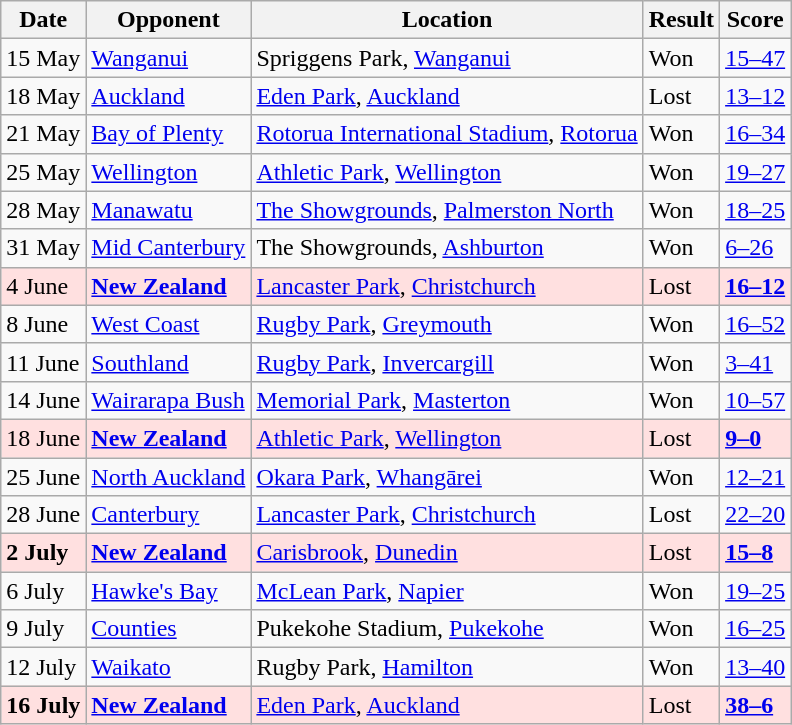<table class="wikitable">
<tr>
<th>Date</th>
<th>Opponent</th>
<th>Location</th>
<th>Result</th>
<th>Score</th>
</tr>
<tr>
<td>15 May</td>
<td><a href='#'>Wanganui</a></td>
<td>Spriggens Park, <a href='#'>Wanganui</a></td>
<td>Won</td>
<td><a href='#'>15–47</a></td>
</tr>
<tr>
<td>18 May</td>
<td><a href='#'>Auckland</a></td>
<td><a href='#'>Eden Park</a>, <a href='#'>Auckland</a></td>
<td>Lost</td>
<td><a href='#'>13–12</a></td>
</tr>
<tr>
<td>21 May</td>
<td><a href='#'>Bay of Plenty</a></td>
<td><a href='#'>Rotorua International Stadium</a>, <a href='#'>Rotorua</a></td>
<td>Won</td>
<td><a href='#'>16–34</a></td>
</tr>
<tr>
<td>25 May</td>
<td><a href='#'>Wellington</a></td>
<td><a href='#'>Athletic Park</a>, <a href='#'>Wellington</a></td>
<td>Won</td>
<td><a href='#'>19–27</a></td>
</tr>
<tr>
<td>28 May</td>
<td><a href='#'>Manawatu</a></td>
<td><a href='#'>The Showgrounds</a>, <a href='#'>Palmerston North</a></td>
<td>Won</td>
<td><a href='#'>18–25</a></td>
</tr>
<tr>
<td>31 May</td>
<td><a href='#'>Mid Canterbury</a></td>
<td>The Showgrounds, <a href='#'>Ashburton</a></td>
<td>Won</td>
<td><a href='#'>6–26</a></td>
</tr>
<tr style="background:#ffe0e0">
<td>4 June</td>
<td><strong><a href='#'>New Zealand</a></strong></td>
<td><a href='#'>Lancaster Park</a>, <a href='#'>Christchurch</a></td>
<td>Lost</td>
<td><strong><a href='#'>16–12</a></strong></td>
</tr>
<tr>
<td>8 June</td>
<td><a href='#'>West Coast</a></td>
<td><a href='#'>Rugby Park</a>, <a href='#'>Greymouth</a></td>
<td>Won</td>
<td><a href='#'>16–52</a></td>
</tr>
<tr>
<td>11 June</td>
<td><a href='#'>Southland</a></td>
<td><a href='#'>Rugby Park</a>, <a href='#'>Invercargill</a></td>
<td>Won</td>
<td><a href='#'>3–41</a></td>
</tr>
<tr>
<td>14 June</td>
<td><a href='#'>Wairarapa Bush</a></td>
<td><a href='#'>Memorial Park</a>, <a href='#'>Masterton</a></td>
<td>Won</td>
<td><a href='#'>10–57</a></td>
</tr>
<tr style="background:#ffe0e0">
<td>18 June</td>
<td><strong><a href='#'>New Zealand</a></strong></td>
<td><a href='#'>Athletic Park</a>, <a href='#'>Wellington</a></td>
<td>Lost</td>
<td><strong><a href='#'>9–0</a></strong></td>
</tr>
<tr>
<td>25 June</td>
<td><a href='#'>North Auckland</a></td>
<td><a href='#'>Okara Park</a>, <a href='#'>Whangārei</a></td>
<td>Won</td>
<td><a href='#'>12–21</a></td>
</tr>
<tr>
<td>28 June</td>
<td><a href='#'>Canterbury</a></td>
<td><a href='#'>Lancaster Park</a>, <a href='#'>Christchurch</a></td>
<td>Lost</td>
<td><a href='#'>22–20</a></td>
</tr>
<tr style="background:#ffe0e0">
<td><strong>2 July</strong></td>
<td><strong><a href='#'>New Zealand</a></strong></td>
<td><a href='#'>Carisbrook</a>, <a href='#'>Dunedin</a></td>
<td>Lost</td>
<td><strong><a href='#'>15–8</a></strong></td>
</tr>
<tr>
<td>6 July</td>
<td><a href='#'>Hawke's Bay</a></td>
<td><a href='#'>McLean Park</a>, <a href='#'>Napier</a></td>
<td>Won</td>
<td><a href='#'>19–25</a></td>
</tr>
<tr>
<td>9 July</td>
<td><a href='#'>Counties</a></td>
<td>Pukekohe Stadium, <a href='#'>Pukekohe</a></td>
<td>Won</td>
<td><a href='#'>16–25</a></td>
</tr>
<tr>
<td>12 July</td>
<td><a href='#'>Waikato</a></td>
<td>Rugby Park, <a href='#'>Hamilton</a></td>
<td>Won</td>
<td><a href='#'>13–40</a></td>
</tr>
<tr style="background:#ffe0e0">
<td><strong>16 July</strong></td>
<td><strong><a href='#'>New Zealand</a></strong></td>
<td><a href='#'>Eden Park</a>, <a href='#'>Auckland</a></td>
<td>Lost</td>
<td><strong><a href='#'>38–6</a></strong></td>
</tr>
</table>
